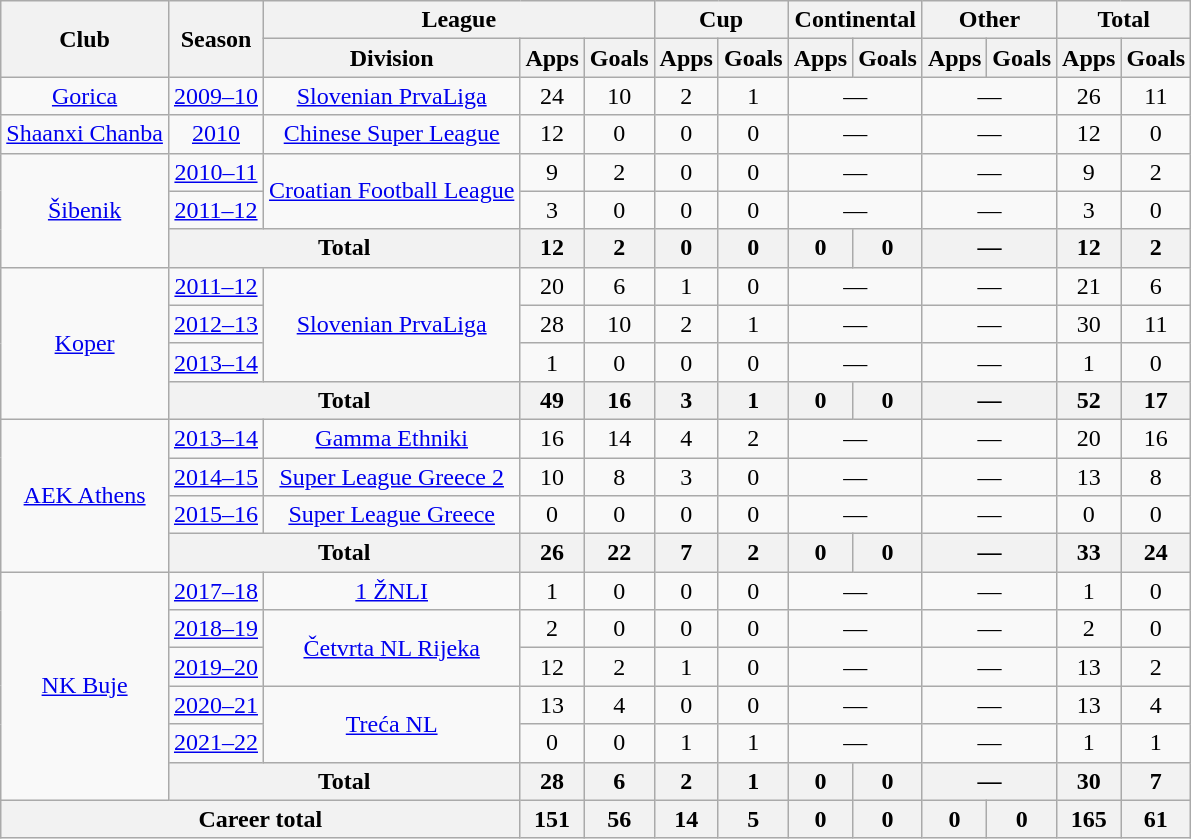<table class="wikitable" style="text-align:center">
<tr>
<th rowspan=2>Club</th>
<th rowspan=2>Season</th>
<th colspan=3>League</th>
<th colspan=2>Cup</th>
<th colspan=2>Continental</th>
<th colspan=2>Other</th>
<th colspan=3>Total</th>
</tr>
<tr>
<th>Division</th>
<th>Apps</th>
<th>Goals</th>
<th>Apps</th>
<th>Goals</th>
<th>Apps</th>
<th>Goals</th>
<th>Apps</th>
<th>Goals</th>
<th>Apps</th>
<th>Goals</th>
</tr>
<tr>
<td><a href='#'>Gorica</a></td>
<td><a href='#'>2009–10</a></td>
<td><a href='#'>Slovenian PrvaLiga</a></td>
<td>24</td>
<td>10</td>
<td>2</td>
<td>1</td>
<td colspan="2">—</td>
<td colspan="2">—</td>
<td>26</td>
<td>11</td>
</tr>
<tr>
<td><a href='#'>Shaanxi Chanba</a></td>
<td><a href='#'>2010</a></td>
<td><a href='#'>Chinese Super League</a></td>
<td>12</td>
<td>0</td>
<td>0</td>
<td>0</td>
<td colspan="2">—</td>
<td colspan="2">—</td>
<td>12</td>
<td>0</td>
</tr>
<tr>
<td rowspan="3"><a href='#'>Šibenik</a></td>
<td><a href='#'>2010–11</a></td>
<td rowspan="2"><a href='#'>Croatian Football League</a></td>
<td>9</td>
<td>2</td>
<td>0</td>
<td>0</td>
<td colspan="2">—</td>
<td colspan="2">—</td>
<td>9</td>
<td>2</td>
</tr>
<tr>
<td><a href='#'>2011–12</a></td>
<td>3</td>
<td>0</td>
<td>0</td>
<td>0</td>
<td colspan="2">—</td>
<td colspan="2">—</td>
<td>3</td>
<td>0</td>
</tr>
<tr>
<th colspan="2">Total</th>
<th>12</th>
<th>2</th>
<th>0</th>
<th>0</th>
<th>0</th>
<th>0</th>
<th colspan="2">—</th>
<th>12</th>
<th>2</th>
</tr>
<tr>
<td rowspan="4"><a href='#'>Koper</a></td>
<td><a href='#'>2011–12</a></td>
<td rowspan="3"><a href='#'>Slovenian PrvaLiga</a></td>
<td>20</td>
<td>6</td>
<td>1</td>
<td>0</td>
<td colspan="2">—</td>
<td colspan="2">—</td>
<td>21</td>
<td>6</td>
</tr>
<tr>
<td><a href='#'>2012–13</a></td>
<td>28</td>
<td>10</td>
<td>2</td>
<td>1</td>
<td colspan="2">—</td>
<td colspan="2">—</td>
<td>30</td>
<td>11</td>
</tr>
<tr>
<td><a href='#'>2013–14</a></td>
<td>1</td>
<td>0</td>
<td>0</td>
<td>0</td>
<td colspan="2">—</td>
<td colspan="2">—</td>
<td>1</td>
<td>0</td>
</tr>
<tr>
<th colspan="2">Total</th>
<th>49</th>
<th>16</th>
<th>3</th>
<th>1</th>
<th>0</th>
<th>0</th>
<th colspan="2">—</th>
<th>52</th>
<th>17</th>
</tr>
<tr>
<td rowspan="4"><a href='#'>AEK Athens</a></td>
<td><a href='#'>2013–14</a></td>
<td><a href='#'>Gamma Ethniki</a></td>
<td>16</td>
<td>14</td>
<td>4</td>
<td>2</td>
<td colspan="2">—</td>
<td colspan="2">—</td>
<td>20</td>
<td>16</td>
</tr>
<tr>
<td><a href='#'>2014–15</a></td>
<td><a href='#'>Super League Greece 2</a></td>
<td>10</td>
<td>8</td>
<td>3</td>
<td>0</td>
<td colspan="2">—</td>
<td colspan="2">—</td>
<td>13</td>
<td>8</td>
</tr>
<tr>
<td><a href='#'>2015–16</a></td>
<td><a href='#'>Super League Greece</a></td>
<td>0</td>
<td>0</td>
<td>0</td>
<td>0</td>
<td colspan="2">—</td>
<td colspan="2">—</td>
<td>0</td>
<td>0</td>
</tr>
<tr>
<th colspan="2">Total</th>
<th>26</th>
<th>22</th>
<th>7</th>
<th>2</th>
<th>0</th>
<th>0</th>
<th colspan="2">—</th>
<th>33</th>
<th>24</th>
</tr>
<tr>
<td rowspan="6"><a href='#'>NK Buje</a></td>
<td><a href='#'>2017–18</a></td>
<td><a href='#'>1 ŽNLI</a></td>
<td>1</td>
<td>0</td>
<td>0</td>
<td>0</td>
<td colspan="2">—</td>
<td colspan="2">—</td>
<td>1</td>
<td>0</td>
</tr>
<tr>
<td><a href='#'>2018–19</a></td>
<td rowspan="2"><a href='#'>Četvrta NL Rijeka</a></td>
<td>2</td>
<td>0</td>
<td>0</td>
<td>0</td>
<td colspan="2">—</td>
<td colspan="2">—</td>
<td>2</td>
<td>0</td>
</tr>
<tr>
<td><a href='#'>2019–20</a></td>
<td>12</td>
<td>2</td>
<td>1</td>
<td>0</td>
<td colspan="2">—</td>
<td colspan="2">—</td>
<td>13</td>
<td>2</td>
</tr>
<tr>
<td><a href='#'>2020–21</a></td>
<td rowspan="2"><a href='#'>Treća NL</a></td>
<td>13</td>
<td>4</td>
<td>0</td>
<td>0</td>
<td colspan="2">—</td>
<td colspan="2">—</td>
<td>13</td>
<td>4</td>
</tr>
<tr>
<td><a href='#'>2021–22</a></td>
<td>0</td>
<td>0</td>
<td>1</td>
<td>1</td>
<td colspan="2">—</td>
<td colspan="2">—</td>
<td>1</td>
<td>1</td>
</tr>
<tr>
<th colspan="2">Total</th>
<th>28</th>
<th>6</th>
<th>2</th>
<th>1</th>
<th>0</th>
<th>0</th>
<th colspan="2">—</th>
<th>30</th>
<th>7</th>
</tr>
<tr>
<th colspan="3">Career total</th>
<th>151</th>
<th>56</th>
<th>14</th>
<th>5</th>
<th>0</th>
<th>0</th>
<th>0</th>
<th>0</th>
<th>165</th>
<th>61</th>
</tr>
</table>
